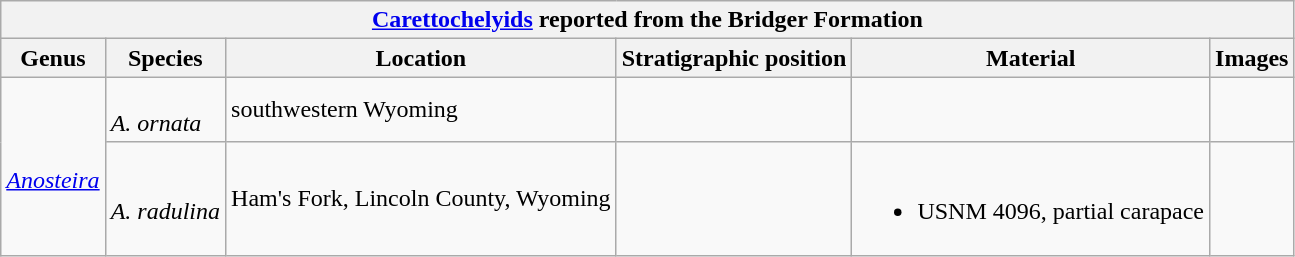<table class="wikitable sortable mw-collapsible">
<tr>
<th colspan="7" style="text-align:center;"><strong><a href='#'>Carettochelyids</a> reported from the Bridger Formation</strong></th>
</tr>
<tr>
<th>Genus</th>
<th>Species</th>
<th>Location</th>
<th>Stratigraphic position</th>
<th>Material</th>
<th>Images</th>
</tr>
<tr>
<td rowspan=2><br><em><a href='#'>Anosteira</a></em></td>
<td><br><em>A. ornata</em></td>
<td>southwestern Wyoming</td>
<td></td>
<td></td>
<td></td>
</tr>
<tr>
<td><br><em>A. radulina</em></td>
<td>Ham's Fork, Lincoln County, Wyoming</td>
<td></td>
<td><br><ul><li>USNM 4096, partial carapace</li></ul></td>
<td></td>
</tr>
</table>
